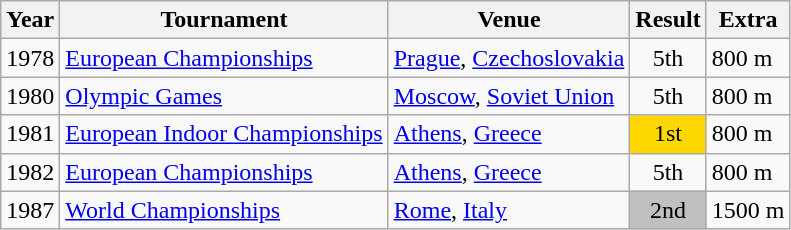<table class="wikitable">
<tr>
<th>Year</th>
<th>Tournament</th>
<th>Venue</th>
<th>Result</th>
<th>Extra</th>
</tr>
<tr>
<td>1978</td>
<td><a href='#'>European Championships</a></td>
<td><a href='#'>Prague</a>, <a href='#'>Czechoslovakia</a></td>
<td align="center">5th</td>
<td>800 m</td>
</tr>
<tr>
<td>1980</td>
<td><a href='#'>Olympic Games</a></td>
<td><a href='#'>Moscow</a>, <a href='#'>Soviet Union</a></td>
<td align="center">5th</td>
<td>800 m</td>
</tr>
<tr>
<td>1981</td>
<td><a href='#'>European Indoor Championships</a></td>
<td><a href='#'>Athens</a>, <a href='#'>Greece</a></td>
<td bgcolor="gold" align="center">1st</td>
<td>800 m</td>
</tr>
<tr>
<td>1982</td>
<td><a href='#'>European Championships</a></td>
<td><a href='#'>Athens</a>, <a href='#'>Greece</a></td>
<td align="center">5th</td>
<td>800 m</td>
</tr>
<tr>
<td>1987</td>
<td><a href='#'>World Championships</a></td>
<td><a href='#'>Rome</a>, <a href='#'>Italy</a></td>
<td bgcolor="silver" align="center">2nd</td>
<td>1500 m</td>
</tr>
</table>
